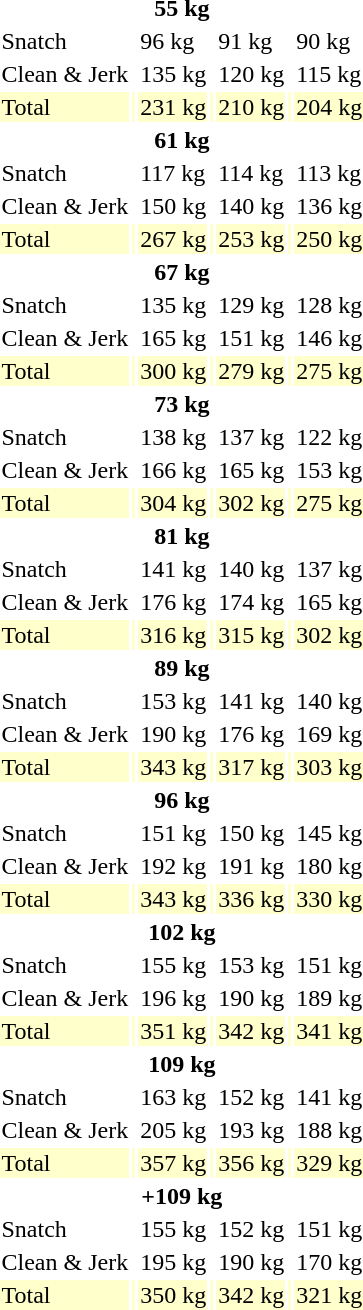<table>
<tr>
<th colspan=7>55 kg</th>
</tr>
<tr>
<td>Snatch</td>
<td></td>
<td>96 kg</td>
<td></td>
<td>91 kg</td>
<td></td>
<td>90 kg</td>
</tr>
<tr>
<td>Clean & Jerk</td>
<td></td>
<td>135 kg</td>
<td></td>
<td>120 kg</td>
<td></td>
<td>115 kg</td>
</tr>
<tr bgcolor=ffffcc>
<td>Total</td>
<td></td>
<td>231 kg</td>
<td></td>
<td>210 kg</td>
<td></td>
<td>204 kg</td>
</tr>
<tr>
<th colspan=7>61 kg</th>
</tr>
<tr>
<td>Snatch</td>
<td></td>
<td>117 kg</td>
<td></td>
<td>114 kg</td>
<td></td>
<td>113 kg</td>
</tr>
<tr>
<td>Clean & Jerk</td>
<td></td>
<td>150 kg</td>
<td></td>
<td>140 kg</td>
<td></td>
<td>136 kg</td>
</tr>
<tr bgcolor=ffffcc>
<td>Total</td>
<td></td>
<td>267 kg</td>
<td></td>
<td>253 kg</td>
<td></td>
<td>250 kg</td>
</tr>
<tr>
<th colspan=7>67 kg</th>
</tr>
<tr>
<td>Snatch</td>
<td></td>
<td>135 kg</td>
<td></td>
<td>129 kg</td>
<td></td>
<td>128 kg</td>
</tr>
<tr>
<td>Clean & Jerk</td>
<td></td>
<td>165 kg</td>
<td></td>
<td>151 kg</td>
<td></td>
<td>146 kg</td>
</tr>
<tr bgcolor=ffffcc>
<td>Total</td>
<td></td>
<td>300 kg</td>
<td></td>
<td>279 kg</td>
<td></td>
<td>275 kg</td>
</tr>
<tr>
<th colspan=7>73 kg</th>
</tr>
<tr>
<td>Snatch</td>
<td></td>
<td>138 kg</td>
<td></td>
<td>137 kg</td>
<td></td>
<td>122 kg</td>
</tr>
<tr>
<td>Clean & Jerk</td>
<td></td>
<td>166 kg</td>
<td></td>
<td>165 kg</td>
<td></td>
<td>153 kg</td>
</tr>
<tr bgcolor=ffffcc>
<td>Total</td>
<td></td>
<td>304 kg</td>
<td></td>
<td>302 kg</td>
<td></td>
<td>275 kg</td>
</tr>
<tr>
<th colspan=7>81 kg</th>
</tr>
<tr>
<td>Snatch</td>
<td></td>
<td>141 kg</td>
<td></td>
<td>140 kg</td>
<td></td>
<td>137 kg</td>
</tr>
<tr>
<td>Clean & Jerk</td>
<td></td>
<td>176 kg</td>
<td></td>
<td>174 kg</td>
<td></td>
<td>165 kg</td>
</tr>
<tr bgcolor=ffffcc>
<td>Total</td>
<td></td>
<td>316 kg</td>
<td></td>
<td>315 kg</td>
<td></td>
<td>302 kg</td>
</tr>
<tr>
<th colspan=7>89 kg</th>
</tr>
<tr>
<td>Snatch</td>
<td></td>
<td>153 kg</td>
<td></td>
<td>141 kg</td>
<td></td>
<td>140 kg</td>
</tr>
<tr>
<td>Clean & Jerk</td>
<td></td>
<td>190 kg</td>
<td></td>
<td>176 kg</td>
<td></td>
<td>169 kg</td>
</tr>
<tr bgcolor=ffffcc>
<td>Total</td>
<td></td>
<td>343 kg</td>
<td></td>
<td>317 kg</td>
<td></td>
<td>303 kg</td>
</tr>
<tr>
<th colspan=7>96 kg</th>
</tr>
<tr>
<td>Snatch</td>
<td></td>
<td>151 kg</td>
<td></td>
<td>150 kg</td>
<td></td>
<td>145 kg</td>
</tr>
<tr>
<td>Clean & Jerk</td>
<td></td>
<td>192 kg</td>
<td></td>
<td>191 kg</td>
<td></td>
<td>180 kg</td>
</tr>
<tr bgcolor=ffffcc>
<td>Total</td>
<td></td>
<td>343 kg</td>
<td></td>
<td>336 kg</td>
<td></td>
<td>330 kg</td>
</tr>
<tr>
<th colspan=7>102 kg</th>
</tr>
<tr>
<td>Snatch</td>
<td></td>
<td>155 kg</td>
<td></td>
<td>153 kg</td>
<td></td>
<td>151 kg</td>
</tr>
<tr>
<td>Clean & Jerk</td>
<td></td>
<td>196 kg</td>
<td></td>
<td>190 kg</td>
<td></td>
<td>189 kg</td>
</tr>
<tr bgcolor=ffffcc>
<td>Total</td>
<td></td>
<td>351 kg</td>
<td></td>
<td>342 kg</td>
<td></td>
<td>341 kg</td>
</tr>
<tr>
<th colspan=7>109 kg</th>
</tr>
<tr>
<td>Snatch</td>
<td></td>
<td>163 kg</td>
<td></td>
<td>152 kg</td>
<td></td>
<td>141 kg</td>
</tr>
<tr>
<td>Clean & Jerk</td>
<td></td>
<td>205 kg</td>
<td></td>
<td>193 kg</td>
<td></td>
<td>188 kg</td>
</tr>
<tr bgcolor=ffffcc>
<td>Total</td>
<td></td>
<td>357 kg</td>
<td></td>
<td>356 kg</td>
<td></td>
<td>329 kg</td>
</tr>
<tr>
<th colspan=7>+109 kg</th>
</tr>
<tr>
<td>Snatch</td>
<td></td>
<td>155 kg</td>
<td></td>
<td>152 kg</td>
<td></td>
<td>151 kg</td>
</tr>
<tr>
<td>Clean & Jerk</td>
<td></td>
<td>195 kg</td>
<td></td>
<td>190 kg</td>
<td></td>
<td>170 kg</td>
</tr>
<tr bgcolor=ffffcc>
<td>Total</td>
<td></td>
<td>350 kg</td>
<td></td>
<td>342 kg</td>
<td></td>
<td>321 kg</td>
</tr>
</table>
